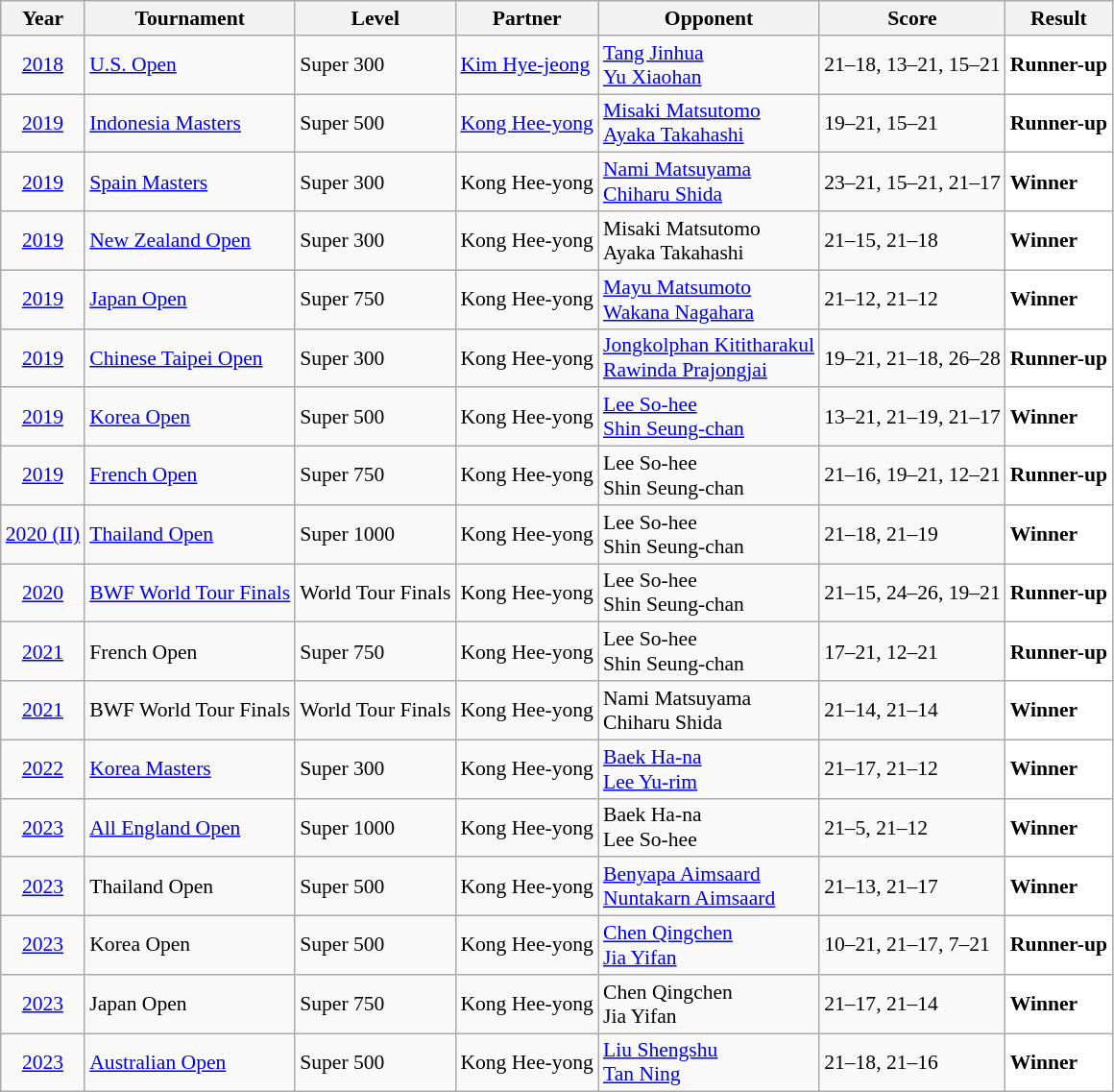<table class="sortable wikitable" style="font-size: 90%;">
<tr>
<th>Year</th>
<th>Tournament</th>
<th>Level</th>
<th>Partner</th>
<th>Opponent</th>
<th>Score</th>
<th>Result</th>
</tr>
<tr>
<td align="center"><a href='#'>2018</a></td>
<td align="left"><a href='#'>U.S. Open</a></td>
<td align="left">Super 300</td>
<td align="left"> <a href='#'>Kim Hye-jeong</a></td>
<td align="left"> <a href='#'>Tang Jinhua</a><br> <a href='#'>Yu Xiaohan</a></td>
<td align="left">21–18, 13–21, 15–21</td>
<td style="text-align:left; background:white"> <strong>Runner-up</strong></td>
</tr>
<tr>
<td align="center"><a href='#'>2019</a></td>
<td align="left"><a href='#'>Indonesia Masters</a></td>
<td align="left">Super 500</td>
<td align="left"> <a href='#'>Kong Hee-yong</a></td>
<td align="left"> <a href='#'>Misaki Matsutomo</a><br> <a href='#'>Ayaka Takahashi</a></td>
<td align="left">19–21, 15–21</td>
<td style="text-align:left; background:white"> <strong>Runner-up</strong></td>
</tr>
<tr>
<td align="center"><a href='#'>2019</a></td>
<td align="left"><a href='#'>Spain Masters</a></td>
<td align="left">Super 300</td>
<td align="left"> Kong Hee-yong</td>
<td align="left"> <a href='#'>Nami Matsuyama</a><br> <a href='#'>Chiharu Shida</a></td>
<td align="left">23–21, 15–21, 21–17</td>
<td style="text-align:left; background:white"> <strong>Winner</strong></td>
</tr>
<tr>
<td align="center"><a href='#'>2019</a></td>
<td align="left"><a href='#'>New Zealand Open</a></td>
<td align="left">Super 300</td>
<td align="left"> Kong Hee-yong</td>
<td align="left"> Misaki Matsutomo<br> Ayaka Takahashi</td>
<td align="left">21–15, 21–18</td>
<td style="text-align:left; background:white"> <strong>Winner</strong></td>
</tr>
<tr>
<td align="center"><a href='#'>2019</a></td>
<td align="left"><a href='#'>Japan Open</a></td>
<td align="left">Super 750</td>
<td align="left"> Kong Hee-yong</td>
<td align="left"> <a href='#'>Mayu Matsumoto</a><br> <a href='#'>Wakana Nagahara</a></td>
<td align="left">21–12, 21–12</td>
<td style="text-align:left; background:white"> <strong>Winner</strong></td>
</tr>
<tr>
<td align="center"><a href='#'>2019</a></td>
<td align="left"><a href='#'>Chinese Taipei Open</a></td>
<td align="left">Super 300</td>
<td align="left"> Kong Hee-yong</td>
<td align="left"> <a href='#'>Jongkolphan Kititharakul</a><br> <a href='#'>Rawinda Prajongjai</a></td>
<td align="left">19–21, 21–18, 26–28</td>
<td style="text-align:left; background:white"> <strong>Runner-up</strong></td>
</tr>
<tr>
<td align="center"><a href='#'>2019</a></td>
<td align="left"><a href='#'>Korea Open</a></td>
<td align="left">Super 500</td>
<td align="left"> Kong Hee-yong</td>
<td align="left"> <a href='#'>Lee So-hee</a><br> <a href='#'>Shin Seung-chan</a></td>
<td align="left">13–21, 21–19, 21–17</td>
<td style="text-align:left; background:white"> <strong>Winner</strong></td>
</tr>
<tr>
<td align="center"><a href='#'>2019</a></td>
<td align="left"><a href='#'>French Open</a></td>
<td align="left">Super 750</td>
<td align="left"> Kong Hee-yong</td>
<td align="left"> Lee So-hee<br> Shin Seung-chan</td>
<td algin="left">21–16, 19–21, 12–21</td>
<td style="text-align:left; background:white"> <strong>Runner-up</strong></td>
</tr>
<tr>
<td align="center"><a href='#'>2020 (II)</a></td>
<td align="left"><a href='#'>Thailand Open</a></td>
<td align="left">Super 1000</td>
<td align="left"> Kong Hee-yong</td>
<td align="left"> Lee So-hee<br> Shin Seung-chan</td>
<td align="left">21–18, 21–19</td>
<td style="text-align:left; background:white"> <strong>Winner</strong></td>
</tr>
<tr>
<td align="center"><a href='#'>2020</a></td>
<td align="left"><a href='#'>BWF World Tour Finals</a></td>
<td align="left">World Tour Finals</td>
<td align="left"> Kong Hee-yong</td>
<td align="left"> Lee So-hee<br> Shin Seung-chan</td>
<td align="left">21–15, 24–26, 19–21</td>
<td style="text-align:left; background:white"> <strong>Runner-up</strong></td>
</tr>
<tr>
<td align="center"><a href='#'>2021</a></td>
<td align="left">French Open</td>
<td align="left">Super 750</td>
<td align="left"> Kong Hee-yong</td>
<td align="left"> Lee So-hee<br> Shin Seung-chan</td>
<td align="left">17–21, 12–21</td>
<td style="text-align:left; background:white"> <strong>Runner-up</strong></td>
</tr>
<tr>
<td align="center"><a href='#'>2021</a></td>
<td align="left">BWF World Tour Finals</td>
<td align="left">World Tour Finals</td>
<td align="left"> Kong Hee-yong</td>
<td align="left"> Nami Matsuyama<br> Chiharu Shida</td>
<td align="left">21–14, 21–14</td>
<td style="text-align:left; background:white"> <strong>Winner</strong></td>
</tr>
<tr>
<td align="center"><a href='#'>2022</a></td>
<td align="left"><a href='#'>Korea Masters</a></td>
<td align="left">Super 300</td>
<td align="left"> Kong Hee-yong</td>
<td align="left"> <a href='#'>Baek Ha-na</a><br> <a href='#'>Lee Yu-rim</a></td>
<td align="left">21–17, 21–12</td>
<td style="text-align:left; background:white"> <strong>Winner</strong></td>
</tr>
<tr>
<td align="center"><a href='#'>2023</a></td>
<td align="left"><a href='#'>All England Open</a></td>
<td align="left">Super 1000</td>
<td align="left"> Kong Hee-yong</td>
<td align="left"> Baek Ha-na<br> Lee So-hee</td>
<td align="left">21–5, 21–12</td>
<td style="text-align:left; background:white"> <strong>Winner</strong></td>
</tr>
<tr>
<td align="center"><a href='#'>2023</a></td>
<td align="left">Thailand Open</td>
<td align="left">Super 500</td>
<td align="left"> Kong Hee-yong</td>
<td align="left"> <a href='#'>Benyapa Aimsaard</a><br> <a href='#'>Nuntakarn Aimsaard</a></td>
<td align="left">21–13, 21–17</td>
<td style="text-align:left; background:white"> <strong>Winner</strong></td>
</tr>
<tr>
<td align="center"><a href='#'>2023</a></td>
<td align="left">Korea Open</td>
<td align="left">Super 500</td>
<td align="left"> Kong Hee-yong</td>
<td align="left"> <a href='#'>Chen Qingchen</a><br> <a href='#'>Jia Yifan</a></td>
<td align="left">10–21, 21–17, 7–21</td>
<td style="text-align:left; background:white"> <strong>Runner-up</strong></td>
</tr>
<tr>
<td align="center"><a href='#'>2023</a></td>
<td align="left">Japan Open</td>
<td align="left">Super 750</td>
<td align="left"> Kong Hee-yong</td>
<td align="left"> Chen Qingchen<br> Jia Yifan</td>
<td align="left">21–17, 21–14</td>
<td style="text-align:left; background:white"> <strong>Winner</strong></td>
</tr>
<tr>
<td align="center"><a href='#'>2023</a></td>
<td align="left"><a href='#'>Australian Open</a></td>
<td align="left">Super 500</td>
<td align="left"> Kong Hee-yong</td>
<td align="left"> <a href='#'>Liu Shengshu</a><br> <a href='#'>Tan Ning</a></td>
<td align="left">21–18, 21–16</td>
<td style="text-align:left; background:white"> <strong>Winner</strong></td>
</tr>
</table>
